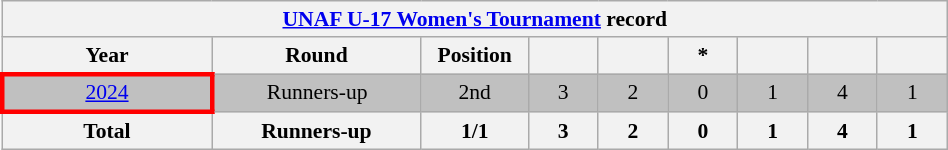<table class="wikitable" style="font-size:90%; text-align:center;" width="50%">
<tr>
<th colspan="9"><a href='#'>UNAF U-17 Women's Tournament</a> record</th>
</tr>
<tr>
<th width="15%">Year</th>
<th width="15%">Round</th>
<th width="5%">Position</th>
<th width="5%"></th>
<th width="5%"></th>
<th width="5%">*</th>
<th width="5%"></th>
<th width="5%"></th>
<th width="5%"></th>
</tr>
<tr bgcolor="silver">
<td style="border: 3px solid red"> <a href='#'>2024</a></td>
<td>Runners-up</td>
<td>2nd</td>
<td>3</td>
<td>2</td>
<td>0</td>
<td>1</td>
<td>4</td>
<td>1</td>
</tr>
<tr>
<th>Total</th>
<th>Runners-up</th>
<th>1/1</th>
<th>3</th>
<th>2</th>
<th>0</th>
<th>1</th>
<th>4</th>
<th>1</th>
</tr>
</table>
